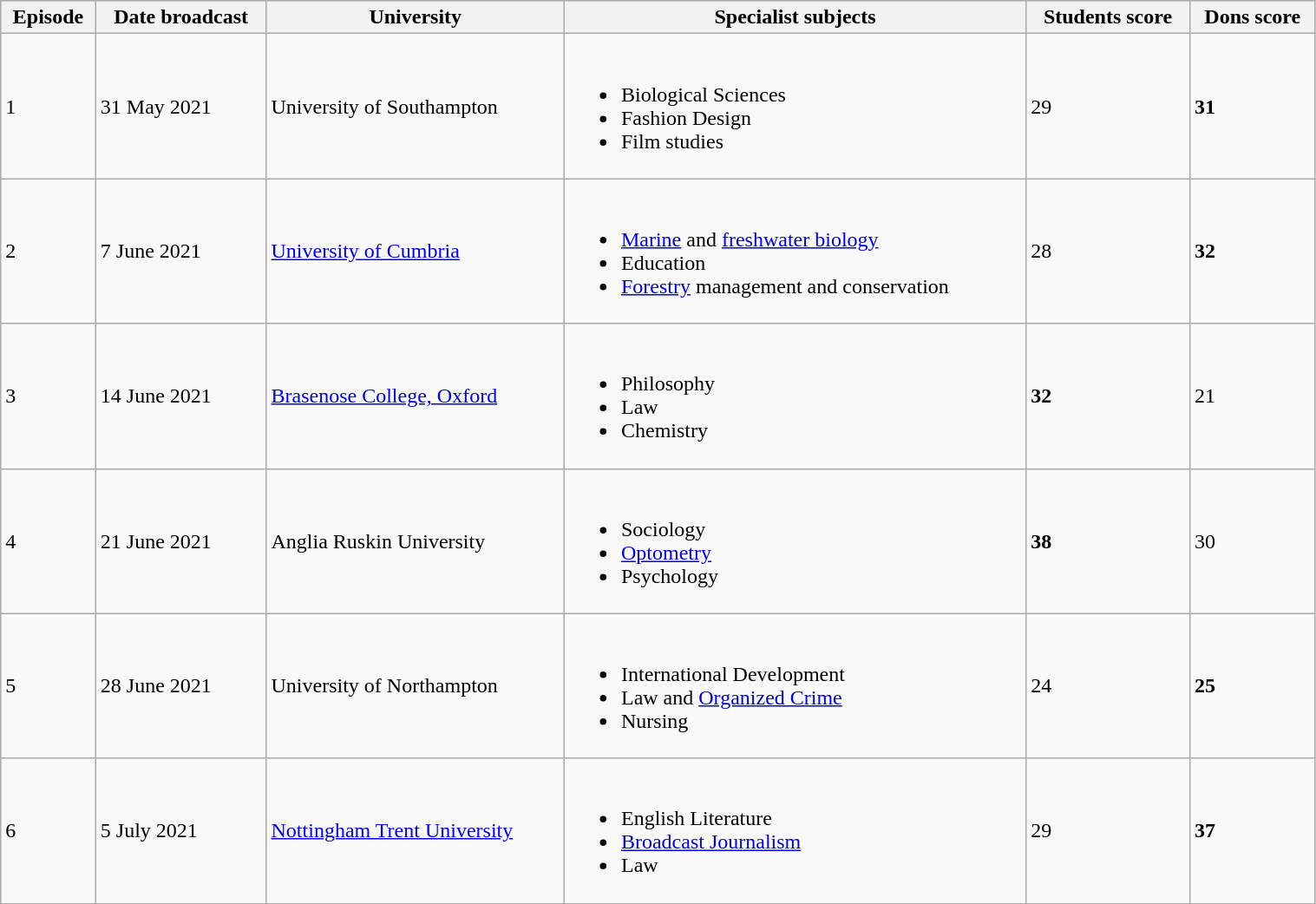<table class="wikitable" width="80%">
<tr bgcolor="#cccccc">
<th>Episode</th>
<th>Date broadcast</th>
<th>University</th>
<th>Specialist subjects</th>
<th>Students score</th>
<th>Dons score</th>
</tr>
<tr>
<td>1</td>
<td>31 May 2021</td>
<td>University of Southampton</td>
<td><br><ul><li>Biological Sciences</li><li>Fashion Design</li><li>Film studies</li></ul></td>
<td>29</td>
<td><strong>31</strong></td>
</tr>
<tr>
<td>2</td>
<td>7 June 2021</td>
<td><a href='#'>University of Cumbria</a></td>
<td><br><ul><li><a href='#'>Marine</a> and <a href='#'>freshwater biology</a></li><li>Education</li><li><a href='#'>Forestry</a> management and conservation</li></ul></td>
<td>28</td>
<td><strong>32</strong></td>
</tr>
<tr>
<td>3</td>
<td>14 June 2021</td>
<td><a href='#'>Brasenose College, Oxford</a></td>
<td><br><ul><li>Philosophy</li><li>Law</li><li>Chemistry</li></ul></td>
<td><strong>32</strong></td>
<td>21</td>
</tr>
<tr>
<td>4</td>
<td>21 June 2021</td>
<td>Anglia Ruskin University</td>
<td><br><ul><li>Sociology</li><li><a href='#'>Optometry</a></li><li>Psychology</li></ul></td>
<td><strong>38</strong></td>
<td>30</td>
</tr>
<tr>
<td>5</td>
<td>28 June 2021</td>
<td>University of Northampton</td>
<td><br><ul><li>International Development</li><li>Law and <a href='#'>Organized Crime</a></li><li>Nursing</li></ul></td>
<td>24</td>
<td><strong>25</strong></td>
</tr>
<tr>
<td>6</td>
<td>5 July 2021</td>
<td><a href='#'>Nottingham Trent University</a></td>
<td><br><ul><li>English Literature</li><li><a href='#'>Broadcast Journalism</a></li><li>Law</li></ul></td>
<td>29</td>
<td><strong>37</strong></td>
</tr>
</table>
